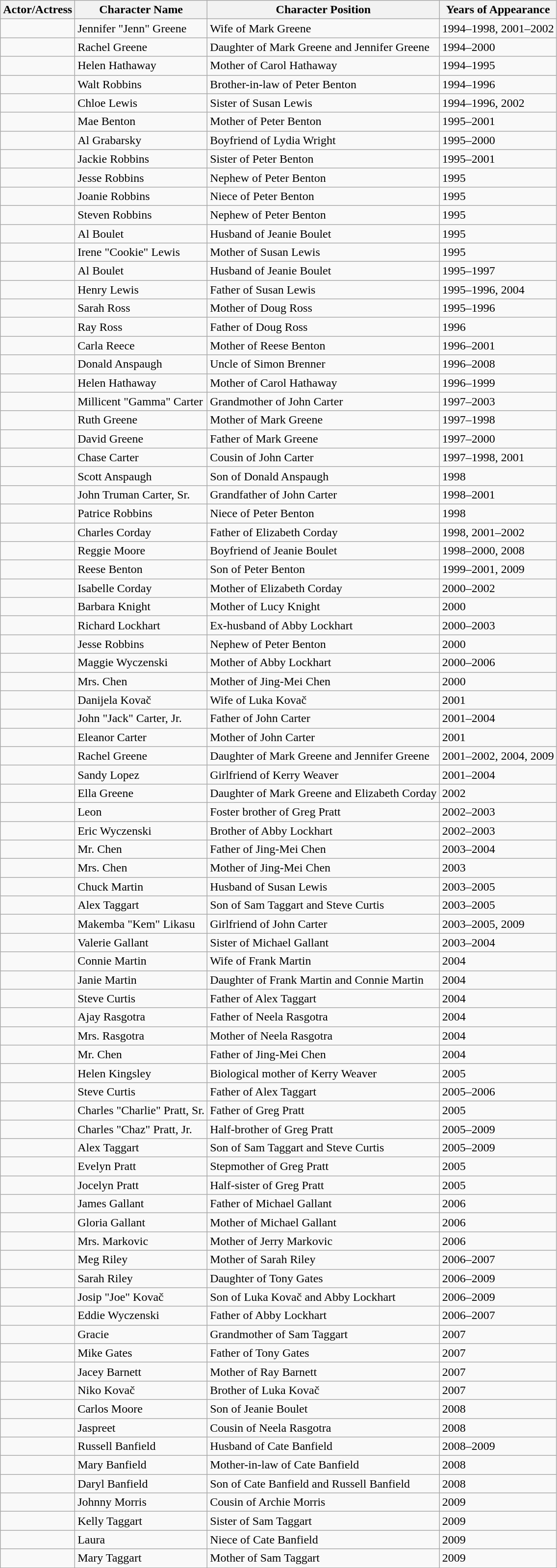<table class="sortable wikitable">
<tr>
<th>Actor/Actress</th>
<th>Character Name</th>
<th>Character Position</th>
<th>Years of Appearance</th>
</tr>
<tr>
<td></td>
<td>Jennifer "Jenn" Greene</td>
<td>Wife of Mark Greene</td>
<td>1994–1998, 2001–2002</td>
</tr>
<tr>
<td> </td>
<td>Rachel Greene</td>
<td>Daughter of Mark Greene and Jennifer Greene</td>
<td>1994–2000</td>
</tr>
<tr>
<td> </td>
<td>Helen Hathaway</td>
<td>Mother of Carol Hathaway</td>
<td>1994–1995</td>
</tr>
<tr>
<td></td>
<td>Walt Robbins</td>
<td>Brother-in-law of Peter Benton</td>
<td>1994–1996</td>
</tr>
<tr>
<td></td>
<td>Chloe Lewis</td>
<td>Sister of Susan Lewis</td>
<td>1994–1996, 2002</td>
</tr>
<tr>
<td></td>
<td>Mae Benton</td>
<td>Mother of Peter Benton</td>
<td>1995–2001</td>
</tr>
<tr>
<td></td>
<td>Al Grabarsky</td>
<td>Boyfriend of Lydia Wright</td>
<td>1995–2000</td>
</tr>
<tr>
<td></td>
<td>Jackie Robbins</td>
<td>Sister of Peter Benton</td>
<td>1995–2001</td>
</tr>
<tr>
<td> </td>
<td>Jesse Robbins</td>
<td>Nephew of Peter Benton</td>
<td>1995</td>
</tr>
<tr>
<td></td>
<td>Joanie Robbins</td>
<td>Niece of Peter Benton</td>
<td>1995</td>
</tr>
<tr>
<td></td>
<td>Steven Robbins</td>
<td>Nephew of Peter Benton</td>
<td>1995</td>
</tr>
<tr>
<td> </td>
<td>Al Boulet</td>
<td>Husband of Jeanie Boulet</td>
<td>1995</td>
</tr>
<tr>
<td></td>
<td>Irene "Cookie" Lewis</td>
<td>Mother of Susan Lewis</td>
<td>1995</td>
</tr>
<tr>
<td> </td>
<td>Al Boulet</td>
<td>Husband of Jeanie Boulet</td>
<td>1995–1997</td>
</tr>
<tr>
<td></td>
<td>Henry Lewis</td>
<td>Father of Susan Lewis</td>
<td>1995–1996, 2004</td>
</tr>
<tr>
<td></td>
<td>Sarah Ross</td>
<td>Mother of Doug Ross</td>
<td>1995–1996</td>
</tr>
<tr>
<td></td>
<td>Ray Ross</td>
<td>Father of Doug Ross</td>
<td>1996</td>
</tr>
<tr>
<td></td>
<td>Carla Reece</td>
<td>Mother of Reese Benton</td>
<td>1996–2001</td>
</tr>
<tr>
<td></td>
<td>Donald Anspaugh</td>
<td>Uncle of Simon Brenner</td>
<td>1996–2008</td>
</tr>
<tr>
<td> </td>
<td>Helen Hathaway</td>
<td>Mother of Carol Hathaway</td>
<td>1996–1999</td>
</tr>
<tr>
<td></td>
<td>Millicent "Gamma" Carter</td>
<td>Grandmother of John Carter</td>
<td>1997–2003</td>
</tr>
<tr>
<td></td>
<td>Ruth Greene</td>
<td>Mother of Mark Greene</td>
<td>1997–1998</td>
</tr>
<tr>
<td></td>
<td>David Greene</td>
<td>Father of Mark Greene</td>
<td>1997–2000</td>
</tr>
<tr>
<td></td>
<td>Chase Carter</td>
<td>Cousin of John Carter</td>
<td>1997–1998, 2001</td>
</tr>
<tr>
<td></td>
<td>Scott Anspaugh</td>
<td>Son of Donald Anspaugh</td>
<td>1998</td>
</tr>
<tr>
<td></td>
<td>John Truman Carter, Sr.</td>
<td>Grandfather of John Carter</td>
<td>1998–2001</td>
</tr>
<tr>
<td></td>
<td>Patrice Robbins</td>
<td>Niece of Peter Benton</td>
<td>1998</td>
</tr>
<tr>
<td></td>
<td>Charles Corday</td>
<td>Father of Elizabeth Corday</td>
<td>1998, 2001–2002</td>
</tr>
<tr>
<td></td>
<td>Reggie Moore</td>
<td>Boyfriend of Jeanie Boulet</td>
<td>1998–2000, 2008</td>
</tr>
<tr>
<td></td>
<td>Reese Benton</td>
<td>Son of Peter Benton</td>
<td>1999–2001, 2009</td>
</tr>
<tr>
<td></td>
<td>Isabelle Corday</td>
<td>Mother of Elizabeth Corday</td>
<td>2000–2002</td>
</tr>
<tr>
<td></td>
<td>Barbara Knight</td>
<td>Mother of Lucy Knight</td>
<td>2000</td>
</tr>
<tr>
<td></td>
<td>Richard Lockhart</td>
<td>Ex-husband of Abby Lockhart</td>
<td>2000–2003</td>
</tr>
<tr>
<td> </td>
<td>Jesse Robbins</td>
<td>Nephew of Peter Benton</td>
<td>2000</td>
</tr>
<tr>
<td></td>
<td>Maggie Wyczenski</td>
<td>Mother of Abby Lockhart</td>
<td>2000–2006</td>
</tr>
<tr>
<td> </td>
<td>Mrs. Chen</td>
<td>Mother of Jing-Mei Chen</td>
<td>2000</td>
</tr>
<tr>
<td></td>
<td>Danijela Kovač</td>
<td>Wife of Luka Kovač</td>
<td>2001</td>
</tr>
<tr>
<td></td>
<td>John "Jack" Carter, Jr.</td>
<td>Father of John Carter</td>
<td>2001–2004</td>
</tr>
<tr>
<td></td>
<td>Eleanor Carter</td>
<td>Mother of John Carter</td>
<td>2001</td>
</tr>
<tr>
<td> </td>
<td>Rachel Greene</td>
<td>Daughter of Mark Greene and Jennifer Greene</td>
<td>2001–2002, 2004, 2009</td>
</tr>
<tr>
<td></td>
<td>Sandy Lopez</td>
<td>Girlfriend of Kerry Weaver</td>
<td>2001–2004</td>
</tr>
<tr>
<td> </td>
<td>Ella Greene</td>
<td>Daughter of Mark Greene and Elizabeth Corday</td>
<td>2002</td>
</tr>
<tr>
<td></td>
<td>Leon</td>
<td>Foster brother of Greg Pratt</td>
<td>2002–2003</td>
</tr>
<tr>
<td></td>
<td>Eric Wyczenski</td>
<td>Brother of Abby Lockhart</td>
<td>2002–2003</td>
</tr>
<tr>
<td> </td>
<td>Mr. Chen</td>
<td>Father of Jing-Mei Chen</td>
<td>2003–2004</td>
</tr>
<tr>
<td> </td>
<td>Mrs. Chen</td>
<td>Mother of Jing-Mei Chen</td>
<td>2003</td>
</tr>
<tr>
<td></td>
<td>Chuck Martin</td>
<td>Husband of Susan Lewis</td>
<td>2003–2005</td>
</tr>
<tr>
<td> </td>
<td>Alex Taggart</td>
<td>Son of Sam Taggart and Steve Curtis</td>
<td>2003–2005</td>
</tr>
<tr>
<td></td>
<td>Makemba "Kem" Likasu</td>
<td>Girlfriend of John Carter</td>
<td>2003–2005, 2009</td>
</tr>
<tr>
<td></td>
<td>Valerie Gallant</td>
<td>Sister of Michael Gallant</td>
<td>2003–2004</td>
</tr>
<tr>
<td></td>
<td>Connie Martin</td>
<td>Wife of Frank Martin</td>
<td>2004</td>
</tr>
<tr>
<td></td>
<td>Janie Martin</td>
<td>Daughter of Frank Martin and Connie Martin</td>
<td>2004</td>
</tr>
<tr>
<td> </td>
<td>Steve Curtis</td>
<td>Father of Alex Taggart</td>
<td>2004</td>
</tr>
<tr>
<td></td>
<td>Ajay Rasgotra</td>
<td>Father of Neela Rasgotra</td>
<td>2004</td>
</tr>
<tr>
<td></td>
<td>Mrs. Rasgotra</td>
<td>Mother of Neela Rasgotra</td>
<td>2004</td>
</tr>
<tr>
<td> </td>
<td>Mr. Chen</td>
<td>Father of Jing-Mei Chen</td>
<td>2004</td>
</tr>
<tr>
<td></td>
<td>Helen Kingsley</td>
<td>Biological mother of Kerry Weaver</td>
<td>2005</td>
</tr>
<tr>
<td> </td>
<td>Steve Curtis</td>
<td>Father of Alex Taggart</td>
<td>2005–2006</td>
</tr>
<tr>
<td></td>
<td>Charles "Charlie" Pratt, Sr.</td>
<td>Father of Greg Pratt</td>
<td>2005</td>
</tr>
<tr>
<td></td>
<td>Charles "Chaz" Pratt, Jr.</td>
<td>Half-brother of Greg Pratt</td>
<td>2005–2009</td>
</tr>
<tr>
<td> </td>
<td>Alex Taggart</td>
<td>Son of Sam Taggart and Steve Curtis</td>
<td>2005–2009</td>
</tr>
<tr>
<td></td>
<td>Evelyn Pratt</td>
<td>Stepmother of Greg Pratt</td>
<td>2005</td>
</tr>
<tr>
<td></td>
<td>Jocelyn Pratt</td>
<td>Half-sister of Greg Pratt</td>
<td>2005</td>
</tr>
<tr>
<td></td>
<td>James Gallant</td>
<td>Father of Michael Gallant</td>
<td>2006</td>
</tr>
<tr>
<td></td>
<td>Gloria Gallant</td>
<td>Mother of Michael Gallant</td>
<td>2006</td>
</tr>
<tr>
<td></td>
<td>Mrs. Markovic</td>
<td>Mother of Jerry Markovic</td>
<td>2006</td>
</tr>
<tr>
<td></td>
<td>Meg Riley</td>
<td>Mother of Sarah Riley</td>
<td>2006–2007</td>
</tr>
<tr>
<td></td>
<td>Sarah Riley</td>
<td>Daughter of Tony Gates</td>
<td>2006–2009</td>
</tr>
<tr>
<td></td>
<td>Josip "Joe" Kovač</td>
<td>Son of Luka Kovač and Abby Lockhart</td>
<td>2006–2009</td>
</tr>
<tr>
<td></td>
<td>Eddie Wyczenski</td>
<td>Father of Abby Lockhart</td>
<td>2006–2007</td>
</tr>
<tr>
<td></td>
<td>Gracie</td>
<td>Grandmother of Sam Taggart</td>
<td>2007</td>
</tr>
<tr>
<td></td>
<td>Mike Gates</td>
<td>Father of Tony Gates</td>
<td>2007</td>
</tr>
<tr>
<td></td>
<td>Jacey Barnett</td>
<td>Mother of Ray Barnett</td>
<td>2007</td>
</tr>
<tr>
<td></td>
<td>Niko Kovač</td>
<td>Brother of Luka Kovač</td>
<td>2007</td>
</tr>
<tr>
<td></td>
<td>Carlos Moore</td>
<td>Son of Jeanie Boulet</td>
<td>2008</td>
</tr>
<tr>
<td></td>
<td>Jaspreet</td>
<td>Cousin of Neela Rasgotra</td>
<td>2008</td>
</tr>
<tr>
<td></td>
<td>Russell Banfield</td>
<td>Husband of Cate Banfield</td>
<td>2008–2009</td>
</tr>
<tr>
<td></td>
<td>Mary Banfield</td>
<td>Mother-in-law of Cate Banfield</td>
<td>2008</td>
</tr>
<tr>
<td></td>
<td>Daryl Banfield</td>
<td>Son of Cate Banfield and Russell Banfield</td>
<td>2008</td>
</tr>
<tr>
<td></td>
<td>Johnny Morris</td>
<td>Cousin of Archie Morris</td>
<td>2009</td>
</tr>
<tr>
<td></td>
<td>Kelly Taggart</td>
<td>Sister of Sam Taggart</td>
<td>2009</td>
</tr>
<tr>
<td></td>
<td>Laura</td>
<td>Niece of Cate Banfield</td>
<td>2009</td>
</tr>
<tr>
<td></td>
<td>Mary Taggart</td>
<td>Mother of Sam Taggart</td>
<td>2009</td>
</tr>
</table>
